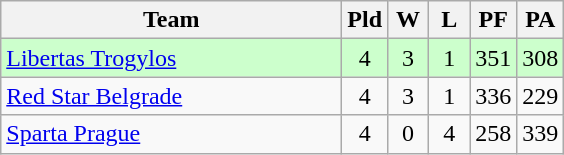<table class="wikitable" style="text-align:center">
<tr>
<th width=220>Team</th>
<th width=20>Pld</th>
<th width=20>W</th>
<th width=20>L</th>
<th width=20>PF</th>
<th width=20>PA</th>
</tr>
<tr bgcolor="#ccffcc">
<td align="left"> <a href='#'>Libertas Trogylos</a></td>
<td>4</td>
<td>3</td>
<td>1</td>
<td>351</td>
<td>308</td>
</tr>
<tr>
<td align="left"> <a href='#'>Red Star Belgrade</a></td>
<td>4</td>
<td>3</td>
<td>1</td>
<td>336</td>
<td>229</td>
</tr>
<tr>
<td align="left"> <a href='#'>Sparta Prague</a></td>
<td>4</td>
<td>0</td>
<td>4</td>
<td>258</td>
<td>339</td>
</tr>
</table>
